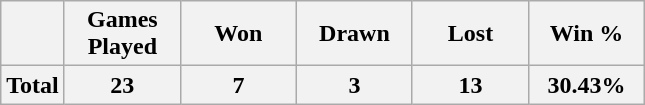<table class="wikitable" style="text-align: center;">
<tr>
<th></th>
<th width="70">Games Played</th>
<th width="70">Won</th>
<th width="70">Drawn</th>
<th width="70">Lost</th>
<th width="70">Win %</th>
</tr>
<tr class="sortbottom">
<th>Total</th>
<th>23</th>
<th>7</th>
<th>3</th>
<th>13</th>
<th>30.43%</th>
</tr>
</table>
